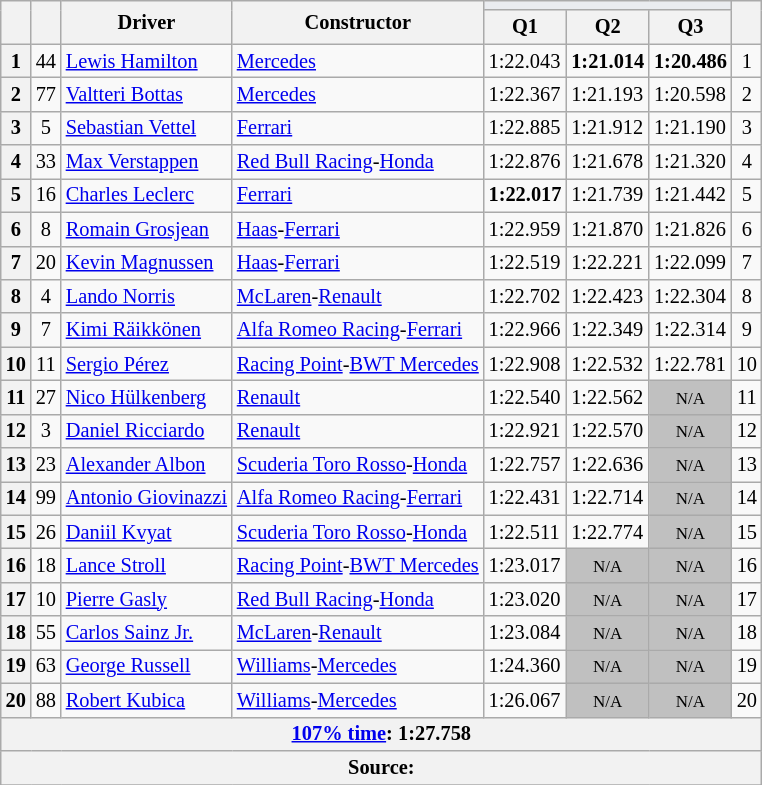<table class="wikitable sortable" style="font-size: 85%;">
<tr>
<th rowspan="2"></th>
<th rowspan="2"></th>
<th rowspan="2">Driver</th>
<th rowspan="2">Constructor</th>
<th colspan="3" style="background:#eaecf0; text-align:center;"></th>
<th rowspan="2"></th>
</tr>
<tr>
<th scope="col">Q1</th>
<th scope="col">Q2</th>
<th scope="col">Q3</th>
</tr>
<tr>
<th scope="row">1</th>
<td align="center">44</td>
<td data-sort-value="HAM"> <a href='#'>Lewis Hamilton</a></td>
<td><a href='#'>Mercedes</a></td>
<td>1:22.043</td>
<td><strong>1:21.014</strong></td>
<td><strong>1:20.486</strong></td>
<td align="center">1</td>
</tr>
<tr>
<th scope="row">2</th>
<td align="center">77</td>
<td data-sort-value="BOT"> <a href='#'>Valtteri Bottas</a></td>
<td><a href='#'>Mercedes</a></td>
<td>1:22.367</td>
<td>1:21.193</td>
<td>1:20.598</td>
<td align="center">2</td>
</tr>
<tr>
<th scope="row">3</th>
<td align="center">5</td>
<td data-sort-value="VET"> <a href='#'>Sebastian Vettel</a></td>
<td><a href='#'>Ferrari</a></td>
<td>1:22.885</td>
<td>1:21.912</td>
<td>1:21.190</td>
<td align="center">3</td>
</tr>
<tr>
<th scope="row">4</th>
<td align="center">33</td>
<td data-sort-value="VER"> <a href='#'>Max Verstappen</a></td>
<td><a href='#'>Red Bull Racing</a>-<a href='#'>Honda</a></td>
<td>1:22.876</td>
<td>1:21.678</td>
<td>1:21.320</td>
<td align="center">4</td>
</tr>
<tr>
<th scope="row">5</th>
<td align="center">16</td>
<td data-sort-value="LEC"> <a href='#'>Charles Leclerc</a></td>
<td><a href='#'>Ferrari</a></td>
<td><strong>1:22.017</strong></td>
<td>1:21.739</td>
<td>1:21.442</td>
<td align="center">5</td>
</tr>
<tr>
<th scope="row">6</th>
<td align="center">8</td>
<td data-sort-value="GRO"> <a href='#'>Romain Grosjean</a></td>
<td><a href='#'>Haas</a>-<a href='#'>Ferrari</a></td>
<td>1:22.959</td>
<td>1:21.870</td>
<td>1:21.826</td>
<td align="center">6</td>
</tr>
<tr>
<th scope="row">7</th>
<td align="center">20</td>
<td data-sort-value="MAG"> <a href='#'>Kevin Magnussen</a></td>
<td><a href='#'>Haas</a>-<a href='#'>Ferrari</a></td>
<td>1:22.519</td>
<td>1:22.221</td>
<td>1:22.099</td>
<td align="center">7</td>
</tr>
<tr>
<th scope="row">8</th>
<td align="center">4</td>
<td data-sort-value="NOR"> <a href='#'>Lando Norris</a></td>
<td><a href='#'>McLaren</a>-<a href='#'>Renault</a></td>
<td>1:22.702</td>
<td>1:22.423</td>
<td>1:22.304</td>
<td align="center">8</td>
</tr>
<tr>
<th scope="row">9</th>
<td align="center">7</td>
<td data-sort-value="RAI"> <a href='#'>Kimi Räikkönen</a></td>
<td><a href='#'>Alfa Romeo Racing</a>-<a href='#'>Ferrari</a></td>
<td>1:22.966</td>
<td>1:22.349</td>
<td>1:22.314</td>
<td align="center">9</td>
</tr>
<tr>
<th scope="row">10</th>
<td align="center">11</td>
<td data-sort-value="PER"> <a href='#'>Sergio Pérez</a></td>
<td nowrap><a href='#'>Racing Point</a>-<a href='#'>BWT Mercedes</a></td>
<td>1:22.908</td>
<td>1:22.532</td>
<td>1:22.781</td>
<td align="center">10</td>
</tr>
<tr>
<th scope="row">11</th>
<td align="center">27</td>
<td data-sort-value="HUL"> <a href='#'>Nico Hülkenberg</a></td>
<td><a href='#'>Renault</a></td>
<td>1:22.540</td>
<td>1:22.562</td>
<td style="background: silver" align="center"><small>N/A</small></td>
<td align="center">11</td>
</tr>
<tr>
<th scope="row">12</th>
<td align="center">3</td>
<td data-sort-value="RIC"> <a href='#'>Daniel Ricciardo</a></td>
<td><a href='#'>Renault</a></td>
<td>1:22.921</td>
<td>1:22.570</td>
<td style="background: silver" align="center"><small>N/A</small></td>
<td align="center">12</td>
</tr>
<tr>
<th scope="row">13</th>
<td align="center">23</td>
<td data-sort-value="ALB"> <a href='#'>Alexander Albon</a></td>
<td><a href='#'>Scuderia Toro Rosso</a>-<a href='#'>Honda</a></td>
<td>1:22.757</td>
<td>1:22.636</td>
<td style="background: silver" align="center"><small>N/A</small></td>
<td align="center">13</td>
</tr>
<tr>
<th scope="row">14</th>
<td align="center">99</td>
<td nowrap data-sort-value="GIO"> <a href='#'>Antonio Giovinazzi</a></td>
<td><a href='#'>Alfa Romeo Racing</a>-<a href='#'>Ferrari</a></td>
<td>1:22.431</td>
<td>1:22.714</td>
<td style="background: silver" align="center"><small>N/A</small></td>
<td align="center">14</td>
</tr>
<tr>
<th scope="row">15</th>
<td align="center">26</td>
<td data-sort-value="KVY"> <a href='#'>Daniil Kvyat</a></td>
<td nowrap><a href='#'>Scuderia Toro Rosso</a>-<a href='#'>Honda</a></td>
<td>1:22.511</td>
<td>1:22.774</td>
<td style="background: silver" align="center"><small>N/A</small></td>
<td align="center">15</td>
</tr>
<tr>
<th scope="row">16</th>
<td align="center">18</td>
<td data-sort-value="STR"> <a href='#'>Lance Stroll</a></td>
<td><a href='#'>Racing Point</a>-<a href='#'>BWT Mercedes</a></td>
<td>1:23.017</td>
<td style="background: silver" align="center"><small>N/A</small></td>
<td style="background: silver" align="center"><small>N/A</small></td>
<td align="center">16</td>
</tr>
<tr>
<th scope="row">17</th>
<td align="center">10</td>
<td data-sort-value="GAS"> <a href='#'>Pierre Gasly</a></td>
<td><a href='#'>Red Bull Racing</a>-<a href='#'>Honda</a></td>
<td>1:23.020</td>
<td style="background: silver" align="center"><small>N/A</small></td>
<td style="background: silver" align="center"><small>N/A</small></td>
<td align="center">17</td>
</tr>
<tr>
<th scope="row">18</th>
<td align="center">55</td>
<td data-sort-value="SAI"> <a href='#'>Carlos Sainz Jr.</a></td>
<td><a href='#'>McLaren</a>-<a href='#'>Renault</a></td>
<td>1:23.084</td>
<td style="background: silver" align="center"><small>N/A</small></td>
<td style="background: silver" align="center"><small>N/A</small></td>
<td align="center">18</td>
</tr>
<tr>
<th scope="row">19</th>
<td align="center">63</td>
<td data-sort-value="RUS"> <a href='#'>George Russell</a></td>
<td><a href='#'>Williams</a>-<a href='#'>Mercedes</a></td>
<td>1:24.360</td>
<td style="background: silver" align="center"><small>N/A</small></td>
<td style="background: silver" align="center"><small>N/A</small></td>
<td align="center">19</td>
</tr>
<tr>
<th scope="row">20</th>
<td align="center">88</td>
<td data-sort-value="KUB"> <a href='#'>Robert Kubica</a></td>
<td><a href='#'>Williams</a>-<a href='#'>Mercedes</a></td>
<td>1:26.067</td>
<td style="background: silver" align="center"><small>N/A</small></td>
<td style="background: silver" align="center"><small>N/A</small></td>
<td align="center">20</td>
</tr>
<tr>
<th colspan="8"><a href='#'>107% time</a>: 1:27.758</th>
</tr>
<tr>
<th colspan="8">Source:</th>
</tr>
<tr>
</tr>
</table>
